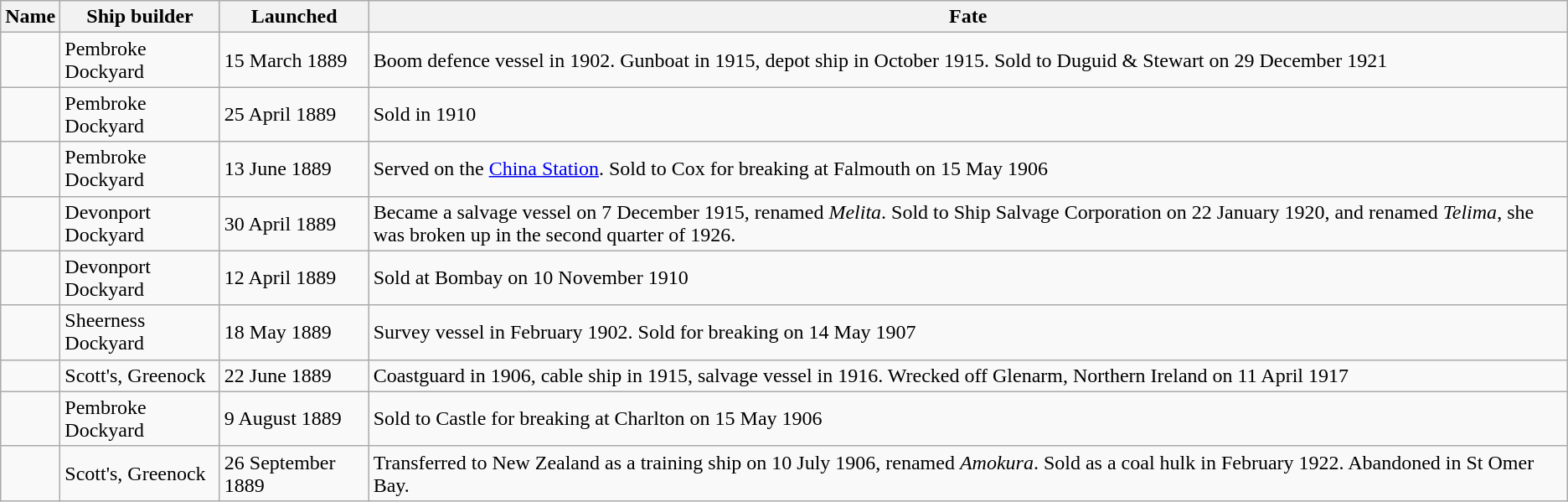<table class="wikitable" style="text-align:left">
<tr>
<th>Name</th>
<th>Ship builder</th>
<th>Launched</th>
<th>Fate</th>
</tr>
<tr>
<td></td>
<td>Pembroke Dockyard</td>
<td>15 March 1889</td>
<td>Boom defence vessel in 1902. Gunboat in 1915, depot ship in October 1915. Sold to Duguid & Stewart on 29 December 1921</td>
</tr>
<tr>
<td></td>
<td>Pembroke Dockyard</td>
<td>25 April 1889</td>
<td>Sold in 1910</td>
</tr>
<tr>
<td></td>
<td>Pembroke Dockyard</td>
<td>13 June 1889</td>
<td>Served on the <a href='#'>China Station</a>. Sold to Cox for breaking  at Falmouth on 15 May 1906</td>
</tr>
<tr>
<td></td>
<td>Devonport Dockyard</td>
<td>30 April 1889</td>
<td>Became a salvage vessel on 7 December 1915, renamed <em>Melita</em>. Sold to Ship Salvage Corporation on  22 January 1920, and renamed <em>Telima</em>, she was broken up in the second quarter of 1926.</td>
</tr>
<tr>
<td></td>
<td>Devonport Dockyard</td>
<td>12 April 1889</td>
<td>Sold at Bombay on 10 November 1910</td>
</tr>
<tr>
<td></td>
<td>Sheerness Dockyard</td>
<td>18 May 1889</td>
<td>Survey vessel in February 1902. Sold for breaking on 14 May 1907</td>
</tr>
<tr>
<td></td>
<td>Scott's, Greenock</td>
<td>22 June 1889</td>
<td>Coastguard in 1906, cable ship in 1915, salvage vessel in 1916. Wrecked off Glenarm, Northern Ireland on 11 April 1917</td>
</tr>
<tr>
<td></td>
<td>Pembroke Dockyard</td>
<td>9 August 1889</td>
<td>Sold to Castle for breaking at Charlton on 15 May 1906</td>
</tr>
<tr>
<td></td>
<td>Scott's, Greenock</td>
<td>26 September 1889</td>
<td>Transferred to New Zealand as a training ship on 10 July 1906, renamed <em>Amokura</em>. Sold as a coal hulk in February 1922. Abandoned in St Omer Bay.</td>
</tr>
</table>
